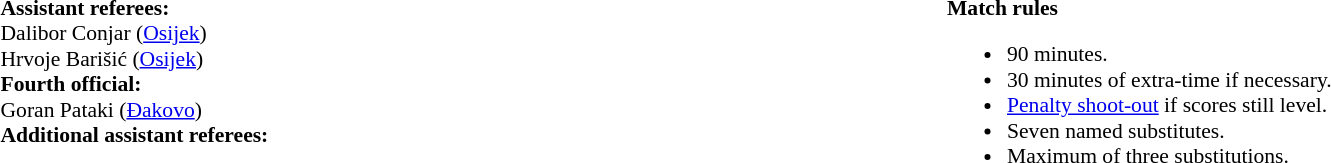<table style="width:100%; font-size:90%;">
<tr>
<td style="width:50%; vertical-align:top;"><br><strong>Assistant referees:</strong>
<br>Dalibor Conjar (<a href='#'>Osijek</a>)
<br>Hrvoje Barišić (<a href='#'>Osijek</a>)
<br><strong>Fourth official:</strong>
<br>Goran Pataki (<a href='#'>Đakovo</a>)
<br><strong>Additional assistant referees:</strong></td>
<td style="width:60%; vertical-align:top;"><br><strong>Match rules</strong><ul><li>90 minutes.</li><li>30 minutes of extra-time if necessary.</li><li><a href='#'>Penalty shoot-out</a> if scores still level.</li><li>Seven named substitutes.</li><li>Maximum of three substitutions.</li></ul></td>
</tr>
</table>
